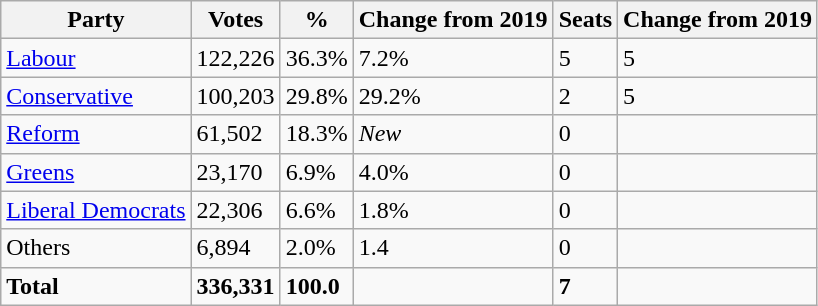<table class="wikitable">
<tr>
<th>Party</th>
<th>Votes</th>
<th>%</th>
<th>Change from 2019</th>
<th>Seats</th>
<th>Change from 2019</th>
</tr>
<tr>
<td><a href='#'>Labour</a></td>
<td>122,226</td>
<td>36.3%</td>
<td>7.2%</td>
<td>5</td>
<td>5</td>
</tr>
<tr>
<td><a href='#'>Conservative</a></td>
<td>100,203</td>
<td>29.8%</td>
<td>29.2%</td>
<td>2</td>
<td>5</td>
</tr>
<tr>
<td><a href='#'>Reform</a></td>
<td>61,502</td>
<td>18.3%</td>
<td><em>New</em></td>
<td>0</td>
<td></td>
</tr>
<tr>
<td><a href='#'>Greens</a></td>
<td>23,170</td>
<td>6.9%</td>
<td>4.0%</td>
<td>0</td>
<td></td>
</tr>
<tr>
<td><a href='#'>Liberal Democrats</a></td>
<td>22,306</td>
<td>6.6%</td>
<td>1.8%</td>
<td>0</td>
<td></td>
</tr>
<tr>
<td>Others</td>
<td>6,894</td>
<td>2.0%</td>
<td>1.4</td>
<td>0</td>
<td></td>
</tr>
<tr>
<td><strong>Total</strong></td>
<td><strong>336,331</strong></td>
<td><strong>100.0</strong></td>
<td></td>
<td><strong>7</strong></td>
<td></td>
</tr>
</table>
